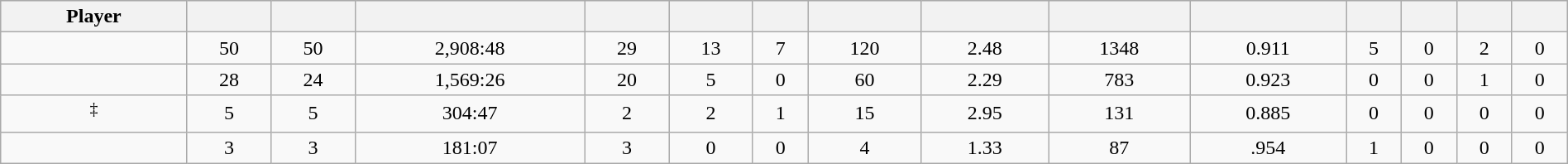<table class="wikitable sortable" style="width:100%; text-align:center;">
<tr style="background:#ddd;">
<th>Player</th>
<th></th>
<th></th>
<th></th>
<th></th>
<th></th>
<th></th>
<th></th>
<th></th>
<th></th>
<th></th>
<th></th>
<th></th>
<th></th>
<th></th>
</tr>
<tr>
<td style=white-space:nowrap></td>
<td>50</td>
<td>50</td>
<td>2,908:48</td>
<td>29</td>
<td>13</td>
<td>7</td>
<td>120</td>
<td>2.48</td>
<td>1348</td>
<td>0.911</td>
<td>5</td>
<td>0</td>
<td>2</td>
<td>0</td>
</tr>
<tr>
<td style=white-space:nowrap></td>
<td>28</td>
<td>24</td>
<td>1,569:26</td>
<td>20</td>
<td>5</td>
<td>0</td>
<td>60</td>
<td>2.29</td>
<td>783</td>
<td>0.923</td>
<td>0</td>
<td>0</td>
<td>1</td>
<td>0</td>
</tr>
<tr>
<td style=white-space:nowrap><sup>‡</sup></td>
<td>5</td>
<td>5</td>
<td>304:47</td>
<td>2</td>
<td>2</td>
<td>1</td>
<td>15</td>
<td>2.95</td>
<td>131</td>
<td>0.885</td>
<td>0</td>
<td>0</td>
<td>0</td>
<td>0</td>
</tr>
<tr>
<td style=white-space:nowrap></td>
<td>3</td>
<td>3</td>
<td>181:07</td>
<td>3</td>
<td>0</td>
<td>0</td>
<td>4</td>
<td>1.33</td>
<td>87</td>
<td>.954</td>
<td>1</td>
<td>0</td>
<td>0</td>
<td>0</td>
</tr>
</table>
